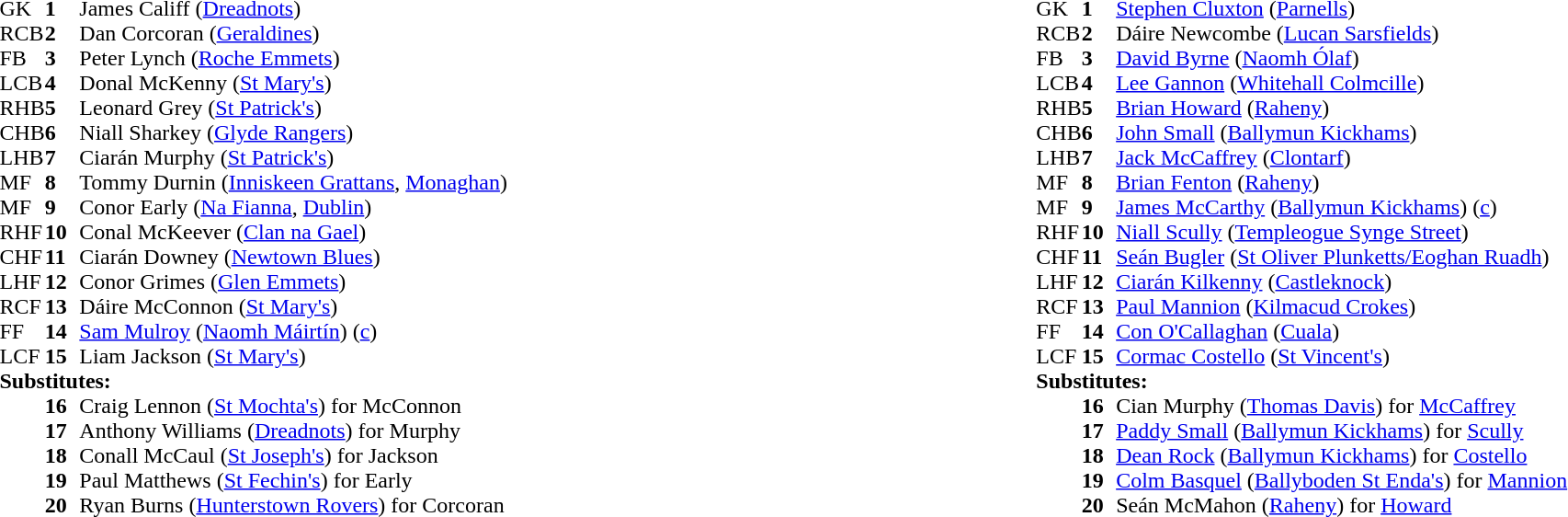<table style="width:100%;">
<tr>
<td style="vertical-align:top; width:50%"><br><table cellspacing="0" cellpadding="0">
<tr>
<th width="25"></th>
<th width="25"></th>
</tr>
<tr>
<td>GK</td>
<td><strong>1</strong></td>
<td>James Califf (<a href='#'>Dreadnots</a>)</td>
</tr>
<tr>
<td>RCB</td>
<td><strong>2</strong></td>
<td>Dan Corcoran (<a href='#'>Geraldines</a>)</td>
</tr>
<tr>
<td>FB</td>
<td><strong>3</strong></td>
<td>Peter Lynch (<a href='#'>Roche Emmets</a>)</td>
</tr>
<tr>
<td>LCB</td>
<td><strong>4</strong></td>
<td>Donal McKenny (<a href='#'>St Mary's</a>)</td>
</tr>
<tr>
<td>RHB</td>
<td><strong>5</strong></td>
<td>Leonard Grey (<a href='#'>St Patrick's</a>)</td>
</tr>
<tr>
<td>CHB</td>
<td><strong>6</strong></td>
<td>Niall Sharkey (<a href='#'>Glyde Rangers</a>)</td>
</tr>
<tr>
<td>LHB</td>
<td><strong>7</strong></td>
<td>Ciarán Murphy (<a href='#'>St Patrick's</a>)</td>
</tr>
<tr>
<td>MF</td>
<td><strong>8</strong></td>
<td>Tommy Durnin (<a href='#'>Inniskeen Grattans</a>, <a href='#'>Monaghan</a>)</td>
</tr>
<tr>
<td>MF</td>
<td><strong>9</strong></td>
<td>Conor Early (<a href='#'>Na Fianna</a>, <a href='#'>Dublin</a>)</td>
</tr>
<tr>
<td>RHF</td>
<td><strong>10</strong></td>
<td>Conal McKeever (<a href='#'>Clan na Gael</a>)</td>
</tr>
<tr>
<td>CHF</td>
<td><strong>11</strong></td>
<td>Ciarán Downey (<a href='#'>Newtown Blues</a>)</td>
</tr>
<tr>
<td>LHF</td>
<td><strong>12</strong></td>
<td>Conor Grimes (<a href='#'>Glen Emmets</a>)</td>
</tr>
<tr>
<td>RCF</td>
<td><strong>13</strong></td>
<td>Dáire McConnon (<a href='#'>St Mary's</a>)</td>
</tr>
<tr>
<td>FF</td>
<td><strong>14</strong></td>
<td><a href='#'>Sam Mulroy</a> (<a href='#'>Naomh Máirtín</a>) (<a href='#'>c</a>)</td>
</tr>
<tr>
<td>LCF</td>
<td><strong>15</strong></td>
<td>Liam Jackson (<a href='#'>St Mary's</a>)</td>
</tr>
<tr>
<td colspan=3><strong>Substitutes:</strong></td>
</tr>
<tr>
<td></td>
<td><strong>16</strong></td>
<td>Craig Lennon (<a href='#'>St Mochta's</a>) for McConnon</td>
</tr>
<tr>
<td></td>
<td><strong>17</strong></td>
<td>Anthony Williams (<a href='#'>Dreadnots</a>) for Murphy</td>
</tr>
<tr>
<td></td>
<td><strong>18</strong></td>
<td>Conall McCaul (<a href='#'>St Joseph's</a>) for Jackson</td>
</tr>
<tr>
<td></td>
<td><strong>19</strong></td>
<td>Paul Matthews (<a href='#'>St Fechin's</a>) for Early</td>
</tr>
<tr>
<td></td>
<td><strong>20</strong></td>
<td>Ryan Burns (<a href='#'>Hunterstown Rovers</a>) for Corcoran</td>
</tr>
<tr>
</tr>
</table>
</td>
<td style="vertical-align:top; width:50%"><br><table cellspacing="0" cellpadding="0" style="margin:auto">
<tr>
<th width="25"></th>
<th width="25"></th>
</tr>
<tr>
<td>GK</td>
<td><strong>1</strong></td>
<td><a href='#'>Stephen Cluxton</a> (<a href='#'>Parnells</a>)</td>
</tr>
<tr>
<td>RCB</td>
<td><strong>2</strong></td>
<td>Dáire Newcombe (<a href='#'>Lucan Sarsfields</a>)</td>
</tr>
<tr>
<td>FB</td>
<td><strong>3</strong></td>
<td><a href='#'>David Byrne</a> (<a href='#'>Naomh Ólaf</a>)</td>
</tr>
<tr>
<td>LCB</td>
<td><strong>4</strong></td>
<td><a href='#'>Lee Gannon</a> (<a href='#'>Whitehall Colmcille</a>)</td>
</tr>
<tr>
<td>RHB</td>
<td><strong>5</strong></td>
<td><a href='#'>Brian Howard</a> (<a href='#'>Raheny</a>)</td>
</tr>
<tr>
<td>CHB</td>
<td><strong>6</strong></td>
<td><a href='#'>John Small</a> (<a href='#'>Ballymun Kickhams</a>)</td>
</tr>
<tr>
<td>LHB</td>
<td><strong>7</strong></td>
<td><a href='#'>Jack McCaffrey</a> (<a href='#'>Clontarf</a>)</td>
</tr>
<tr>
<td>MF</td>
<td><strong>8</strong></td>
<td><a href='#'>Brian Fenton</a> (<a href='#'>Raheny</a>)</td>
</tr>
<tr>
<td>MF</td>
<td><strong>9</strong></td>
<td><a href='#'>James McCarthy</a> (<a href='#'>Ballymun Kickhams</a>) (<a href='#'>c</a>)</td>
</tr>
<tr>
<td>RHF</td>
<td><strong>10</strong></td>
<td><a href='#'>Niall Scully</a> (<a href='#'>Templeogue Synge Street</a>)</td>
</tr>
<tr>
<td>CHF</td>
<td><strong>11</strong></td>
<td><a href='#'>Seán Bugler</a> (<a href='#'>St Oliver Plunketts/Eoghan Ruadh</a>)</td>
</tr>
<tr>
<td>LHF</td>
<td><strong>12</strong></td>
<td><a href='#'>Ciarán Kilkenny</a> (<a href='#'>Castleknock</a>)</td>
</tr>
<tr>
<td>RCF</td>
<td><strong>13</strong></td>
<td><a href='#'>Paul Mannion</a> (<a href='#'>Kilmacud Crokes</a>)</td>
</tr>
<tr>
<td>FF</td>
<td><strong>14</strong></td>
<td><a href='#'>Con O'Callaghan</a> (<a href='#'>Cuala</a>)</td>
</tr>
<tr>
<td>LCF</td>
<td><strong>15</strong></td>
<td><a href='#'>Cormac Costello</a> (<a href='#'>St Vincent's</a>)</td>
</tr>
<tr>
<td colspan=3><strong>Substitutes:</strong></td>
</tr>
<tr>
<td></td>
<td><strong>16</strong></td>
<td>Cian Murphy (<a href='#'>Thomas Davis</a>) for <a href='#'>McCaffrey</a></td>
</tr>
<tr>
<td></td>
<td><strong>17</strong></td>
<td><a href='#'>Paddy Small</a> (<a href='#'>Ballymun Kickhams</a>) for <a href='#'>Scully</a></td>
</tr>
<tr>
<td></td>
<td><strong>18</strong></td>
<td><a href='#'>Dean Rock</a> (<a href='#'>Ballymun Kickhams</a>) for <a href='#'>Costello</a></td>
</tr>
<tr>
<td></td>
<td><strong>19</strong></td>
<td><a href='#'>Colm Basquel</a> (<a href='#'>Ballyboden St Enda's</a>) for <a href='#'>Mannion</a></td>
</tr>
<tr>
<td></td>
<td><strong>20</strong></td>
<td>Seán McMahon (<a href='#'>Raheny</a>) for <a href='#'>Howard</a></td>
</tr>
<tr>
</tr>
</table>
</td>
</tr>
<tr>
</tr>
</table>
